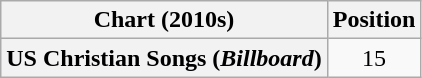<table class="wikitable plainrowheaders" style="text-align:center">
<tr>
<th scope="col">Chart (2010s)</th>
<th scope="col">Position</th>
</tr>
<tr>
<th scope="row">US Christian Songs (<em>Billboard</em>)</th>
<td>15</td>
</tr>
</table>
